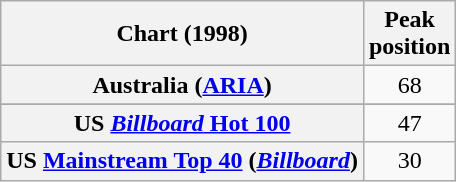<table class="wikitable sortable plainrowheaders" style="text-align:center">
<tr>
<th>Chart (1998)</th>
<th>Peak<br>position</th>
</tr>
<tr>
<th scope="row">Australia (<a href='#'>ARIA</a>)</th>
<td>68</td>
</tr>
<tr>
</tr>
<tr>
</tr>
<tr>
</tr>
<tr>
</tr>
<tr>
</tr>
<tr>
</tr>
<tr>
<th scope="row">US <a href='#'><em>Billboard</em> Hot 100</a></th>
<td>47</td>
</tr>
<tr>
<th scope="row">US <a href='#'>Mainstream Top 40</a> (<em><a href='#'>Billboard</a></em>)</th>
<td>30</td>
</tr>
</table>
